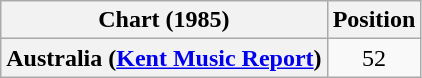<table class="wikitable sortable plainrowheaders" style="text-align:center">
<tr>
<th>Chart (1985)</th>
<th>Position</th>
</tr>
<tr>
<th scope="row">Australia (<a href='#'>Kent Music Report</a>)</th>
<td>52</td>
</tr>
</table>
